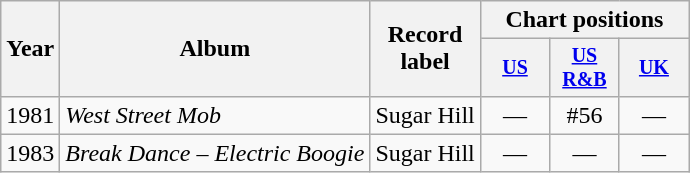<table class="wikitable" style="text-align:center;">
<tr>
<th rowspan="2">Year</th>
<th rowspan="2">Album</th>
<th rowspan="2">Record<br>label</th>
<th colspan="3">Chart positions<br></th>
</tr>
<tr style="font-size:smaller;">
<th width="40"><a href='#'>US</a></th>
<th width="40"><a href='#'>US<br>R&B</a></th>
<th width="40"><a href='#'>UK</a></th>
</tr>
<tr>
<td rowspan="1">1981</td>
<td align="left"><em>West Street Mob</em></td>
<td>Sugar Hill</td>
<td>—</td>
<td>#56</td>
<td>—</td>
</tr>
<tr>
<td rowspan="1">1983</td>
<td align="left"><em>Break Dance – Electric Boogie</em></td>
<td>Sugar Hill</td>
<td>—</td>
<td>—</td>
<td>—</td>
</tr>
</table>
